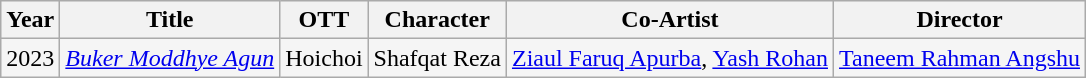<table class="wikitable sortable" style="background:#F5F5F5;">
<tr>
<th>Year</th>
<th>Title</th>
<th>OTT</th>
<th>Character</th>
<th>Co-Artist</th>
<th>Director</th>
</tr>
<tr>
<td>2023</td>
<td><em><a href='#'>Buker Moddhye Agun</a></em></td>
<td>Hoichoi</td>
<td>Shafqat Reza</td>
<td><a href='#'>Ziaul Faruq Apurba</a>, <a href='#'>Yash Rohan</a></td>
<td><a href='#'>Taneem Rahman Angshu</a></td>
</tr>
</table>
